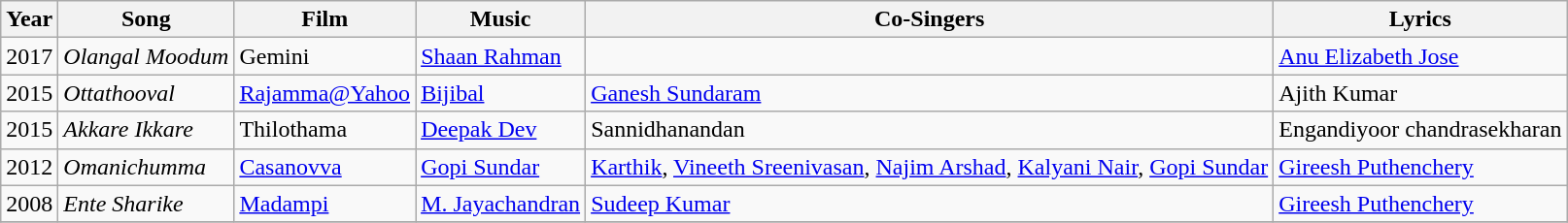<table class = "sortable wikitable">
<tr>
<th>Year</th>
<th>Song</th>
<th>Film</th>
<th>Music</th>
<th>Co-Singers</th>
<th>Lyrics</th>
</tr>
<tr>
<td rowspan="1">2017</td>
<td><em>Olangal Moodum</em></td>
<td>Gemini</td>
<td><a href='#'>Shaan Rahman</a></td>
<td></td>
<td><a href='#'>Anu Elizabeth Jose</a></td>
</tr>
<tr>
<td rowspan="1">2015</td>
<td><em>Ottathooval</em></td>
<td><a href='#'>Rajamma@Yahoo</a></td>
<td><a href='#'>Bijibal</a></td>
<td><a href='#'>Ganesh Sundaram</a></td>
<td>Ajith Kumar</td>
</tr>
<tr>
<td rowspan="1">2015</td>
<td><em>Akkare Ikkare</em></td>
<td>Thilothama</td>
<td><a href='#'>Deepak Dev</a></td>
<td>Sannidhanandan</td>
<td>Engandiyoor chandrasekharan</td>
</tr>
<tr>
<td rowspan="1">2012</td>
<td><em>Omanichumma</em></td>
<td><a href='#'>Casanovva</a></td>
<td><a href='#'>Gopi Sundar</a></td>
<td><a href='#'>Karthik</a>, <a href='#'>Vineeth Sreenivasan</a>, <a href='#'>Najim Arshad</a>, <a href='#'>Kalyani Nair</a>, <a href='#'>Gopi Sundar</a></td>
<td><a href='#'>Gireesh Puthenchery</a></td>
</tr>
<tr>
<td rowspan="1">2008</td>
<td><em>Ente Sharike</em></td>
<td><a href='#'>Madampi</a></td>
<td><a href='#'>M. Jayachandran</a></td>
<td><a href='#'>Sudeep Kumar</a></td>
<td><a href='#'>Gireesh Puthenchery</a></td>
</tr>
<tr>
</tr>
</table>
